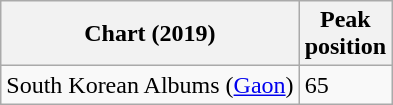<table class="wikitable">
<tr>
<th>Chart (2019)</th>
<th>Peak<br>position</th>
</tr>
<tr>
<td>South Korean Albums (<a href='#'>Gaon</a>)</td>
<td>65</td>
</tr>
</table>
